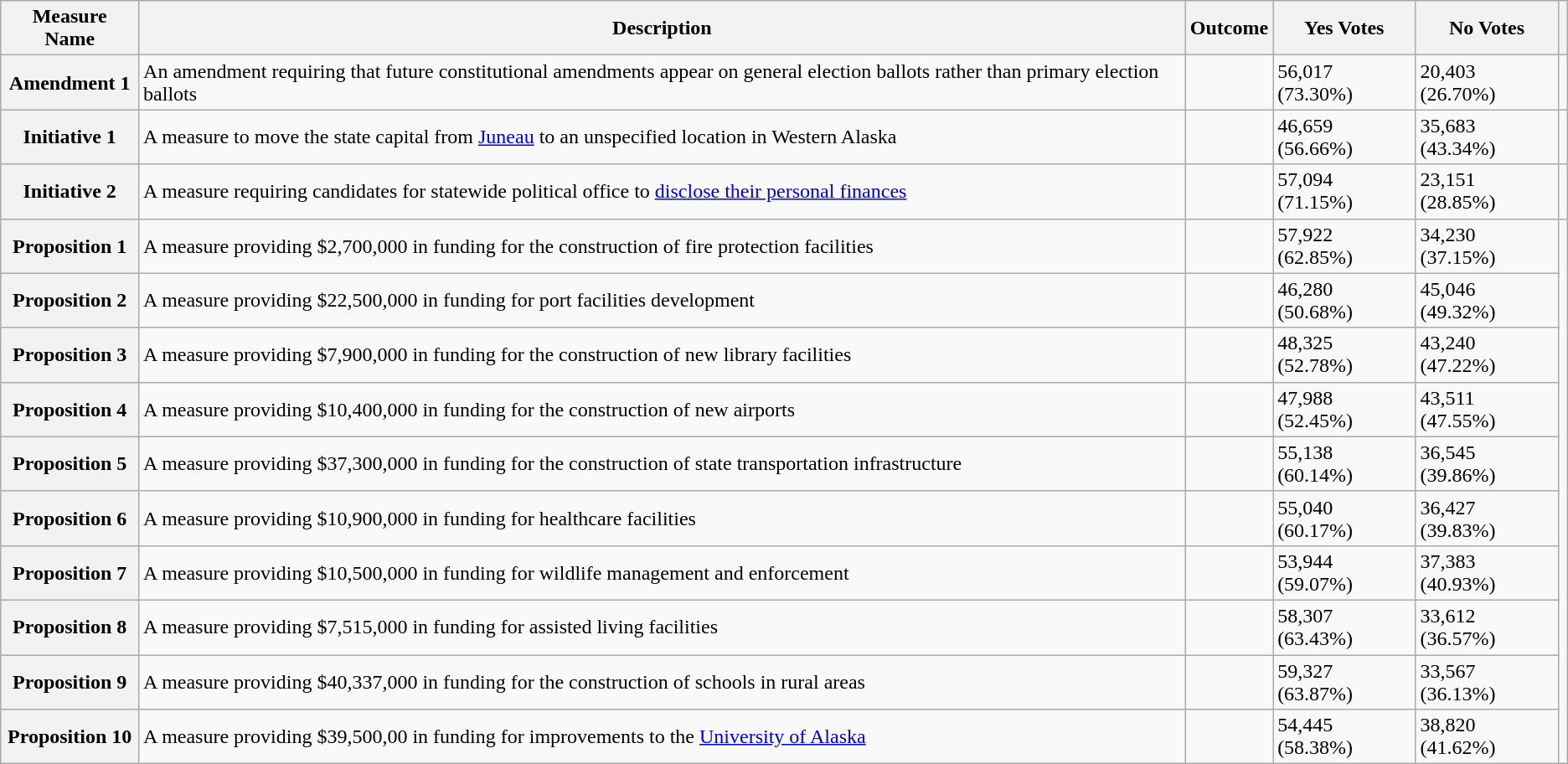<table class="wikitable sortable plainrowheaders">
<tr>
<th scope=col>Measure Name</th>
<th scope=col>Description</th>
<th scope=col>Outcome</th>
<th scope=col>Yes Votes</th>
<th scope=col>No Votes</th>
<th scope=col class=unsortable></th>
</tr>
<tr>
<th scope=row>Amendment 1</th>
<td>An amendment requiring that future constitutional amendments appear on general election ballots rather than primary election ballots</td>
<td></td>
<td>56,017 (73.30%)</td>
<td>20,403 (26.70%)</td>
<td></td>
</tr>
<tr>
<th scope=row>Initiative 1</th>
<td>A measure to move the state capital from <a href='#'>Juneau</a> to an unspecified location in Western Alaska</td>
<td></td>
<td>46,659 (56.66%)</td>
<td>35,683 (43.34%)</td>
<td></td>
</tr>
<tr>
<th scope=row>Initiative 2</th>
<td>A measure requiring candidates for statewide political office to <a href='#'>disclose their personal finances</a></td>
<td></td>
<td>57,094 (71.15%)</td>
<td>23,151 (28.85%)</td>
<td></td>
</tr>
<tr>
<th scope=row>Proposition 1</th>
<td>A measure providing $2,700,000 in funding for the construction of fire protection facilities</td>
<td></td>
<td>57,922 (62.85%)</td>
<td>34,230 (37.15%)</td>
<td rowspan=10></td>
</tr>
<tr>
<th scope=row>Proposition 2</th>
<td>A measure providing $22,500,000 in funding for port facilities development</td>
<td></td>
<td>46,280 (50.68%)</td>
<td>45,046 (49.32%)</td>
</tr>
<tr>
<th scope=row>Proposition 3</th>
<td>A measure providing $7,900,000 in funding for the construction of new library facilities</td>
<td></td>
<td>48,325 (52.78%)</td>
<td>43,240 (47.22%)</td>
</tr>
<tr>
<th scope=row>Proposition 4</th>
<td>A measure providing $10,400,000 in funding for the construction of new airports</td>
<td></td>
<td>47,988 (52.45%)</td>
<td>43,511 (47.55%)</td>
</tr>
<tr>
<th scope=row>Proposition 5</th>
<td>A measure providing $37,300,000 in funding for the construction of state transportation infrastructure</td>
<td></td>
<td>55,138 (60.14%)</td>
<td>36,545 (39.86%)</td>
</tr>
<tr>
<th scope=row>Proposition 6</th>
<td>A measure providing $10,900,000 in funding for healthcare facilities</td>
<td></td>
<td>55,040 (60.17%)</td>
<td>36,427 (39.83%)</td>
</tr>
<tr>
<th scope=row>Proposition 7</th>
<td>A measure providing $10,500,000 in funding for wildlife management and enforcement</td>
<td></td>
<td>53,944 (59.07%)</td>
<td>37,383 (40.93%)</td>
</tr>
<tr>
<th scope=row>Proposition 8</th>
<td>A measure providing $7,515,000 in funding for assisted living facilities</td>
<td></td>
<td>58,307 (63.43%)</td>
<td>33,612 (36.57%)</td>
</tr>
<tr>
<th scope=row>Proposition 9</th>
<td>A measure providing $40,337,000 in funding for the construction of schools in rural areas</td>
<td></td>
<td>59,327 (63.87%)</td>
<td>33,567 (36.13%)</td>
</tr>
<tr>
<th scope=row>Proposition 10</th>
<td>A measure providing $39,500,00 in funding for improvements to the <a href='#'>University of Alaska</a></td>
<td></td>
<td>54,445 (58.38%)</td>
<td>38,820 (41.62%)</td>
</tr>
</table>
